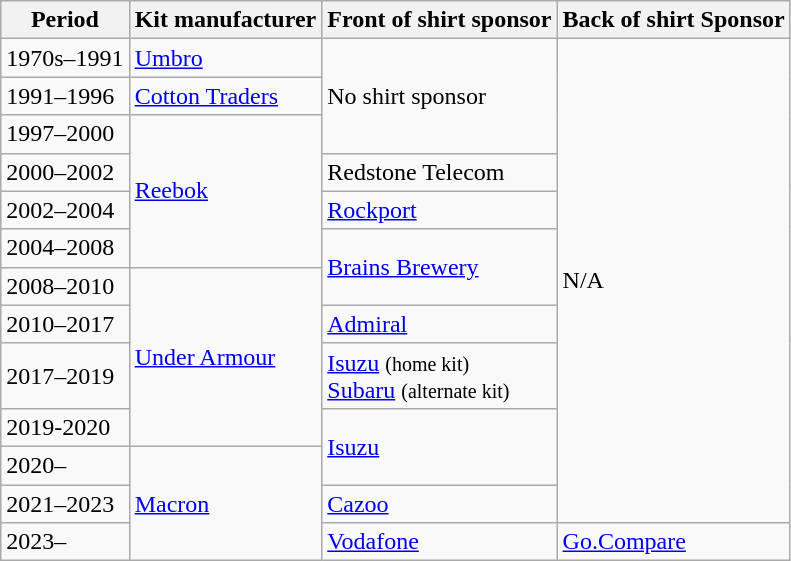<table class="wikitable">
<tr>
<th>Period</th>
<th>Kit manufacturer</th>
<th>Front of shirt sponsor</th>
<th>Back of shirt Sponsor</th>
</tr>
<tr>
<td>1970s–1991</td>
<td><a href='#'>Umbro</a></td>
<td rowspan="3">No shirt sponsor</td>
<td rowspan="12">N/A</td>
</tr>
<tr>
<td>1991–1996</td>
<td><a href='#'>Cotton Traders</a></td>
</tr>
<tr>
<td>1997–2000</td>
<td rowspan="4"><a href='#'>Reebok</a></td>
</tr>
<tr>
<td>2000–2002</td>
<td>Redstone Telecom</td>
</tr>
<tr>
<td>2002–2004</td>
<td><a href='#'>Rockport</a></td>
</tr>
<tr>
<td>2004–2008</td>
<td rowspan="2"><a href='#'>Brains Brewery</a></td>
</tr>
<tr>
<td>2008–2010</td>
<td rowspan="4"><a href='#'>Under Armour</a></td>
</tr>
<tr>
<td>2010–2017</td>
<td><a href='#'>Admiral</a></td>
</tr>
<tr>
<td>2017–2019</td>
<td><a href='#'>Isuzu</a> <small>(home kit)</small><br><a href='#'>Subaru</a> <small>(alternate kit)</small></td>
</tr>
<tr>
<td>2019-2020</td>
<td rowspan="2"><a href='#'>Isuzu</a></td>
</tr>
<tr>
<td>2020–</td>
<td rowspan="3"><a href='#'>Macron</a></td>
</tr>
<tr>
<td>2021–2023</td>
<td><a href='#'>Cazoo</a></td>
</tr>
<tr>
<td>2023–</td>
<td><a href='#'>Vodafone</a></td>
<td><a href='#'>Go.Compare</a></td>
</tr>
</table>
